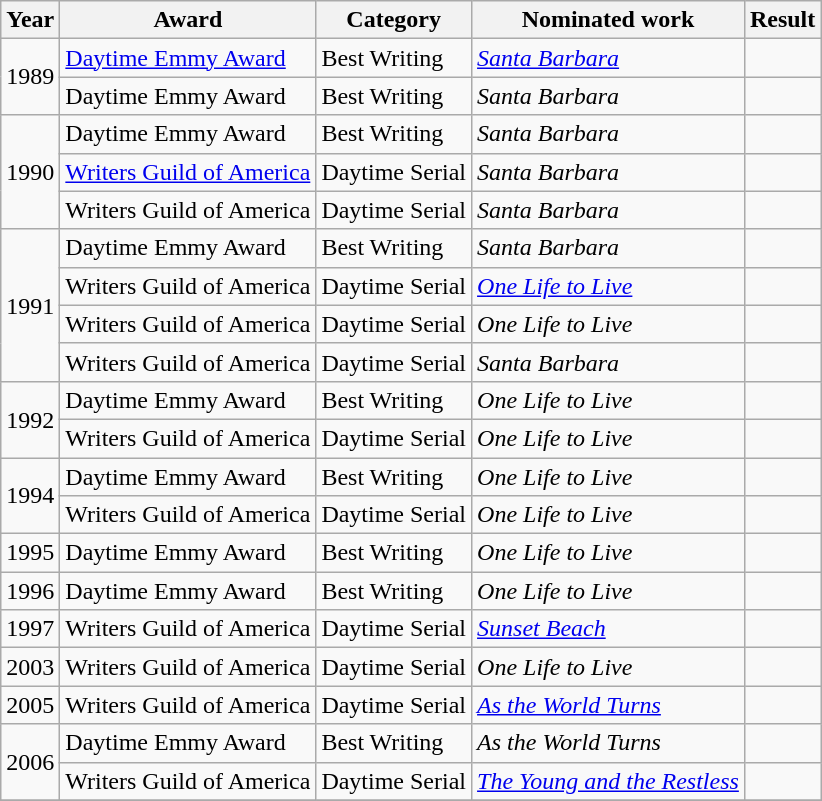<table class="wikitable sortable">
<tr>
<th>Year</th>
<th>Award</th>
<th>Category</th>
<th>Nominated work</th>
<th>Result</th>
</tr>
<tr>
<td rowspan=2>1989</td>
<td><a href='#'>Daytime Emmy Award</a></td>
<td>Best Writing</td>
<td><em><a href='#'>Santa Barbara</a></em></td>
<td></td>
</tr>
<tr>
<td>Daytime Emmy Award</td>
<td>Best Writing</td>
<td><em>Santa Barbara</em></td>
<td></td>
</tr>
<tr>
<td rowspan=3>1990</td>
<td>Daytime Emmy Award</td>
<td>Best Writing</td>
<td><em>Santa Barbara</em></td>
<td></td>
</tr>
<tr>
<td><a href='#'>Writers Guild of America</a></td>
<td>Daytime Serial</td>
<td><em>Santa Barbara</em></td>
<td></td>
</tr>
<tr>
<td>Writers Guild of America</td>
<td>Daytime Serial</td>
<td><em>Santa Barbara</em></td>
<td></td>
</tr>
<tr>
<td rowspan=4>1991</td>
<td>Daytime Emmy Award</td>
<td>Best Writing</td>
<td><em>Santa Barbara</em></td>
<td></td>
</tr>
<tr>
<td>Writers Guild of America</td>
<td>Daytime Serial</td>
<td><em><a href='#'>One Life to Live</a></em></td>
<td></td>
</tr>
<tr>
<td>Writers Guild of America</td>
<td>Daytime Serial</td>
<td><em>One Life to Live</em></td>
<td></td>
</tr>
<tr>
<td>Writers Guild of America</td>
<td>Daytime Serial</td>
<td><em>Santa Barbara</em></td>
<td></td>
</tr>
<tr>
<td rowspan=2>1992</td>
<td>Daytime Emmy Award</td>
<td>Best Writing</td>
<td><em>One Life to Live</em></td>
<td></td>
</tr>
<tr>
<td>Writers Guild of America</td>
<td>Daytime Serial</td>
<td><em>One Life to Live</em></td>
<td></td>
</tr>
<tr>
<td rowspan=2>1994</td>
<td>Daytime Emmy Award</td>
<td>Best Writing</td>
<td><em>One Life to Live</em></td>
<td></td>
</tr>
<tr>
<td>Writers Guild of America</td>
<td>Daytime Serial</td>
<td><em>One Life to Live</em></td>
<td></td>
</tr>
<tr>
<td>1995</td>
<td>Daytime Emmy Award</td>
<td>Best Writing</td>
<td><em>One Life to Live</em></td>
<td></td>
</tr>
<tr>
<td>1996</td>
<td>Daytime Emmy Award</td>
<td>Best Writing</td>
<td><em>One Life to Live</em></td>
<td></td>
</tr>
<tr>
<td>1997</td>
<td>Writers Guild of America</td>
<td>Daytime Serial</td>
<td><em><a href='#'>Sunset Beach</a></em></td>
<td></td>
</tr>
<tr>
<td>2003</td>
<td>Writers Guild of America</td>
<td>Daytime Serial</td>
<td><em>One Life to Live</em></td>
<td></td>
</tr>
<tr>
<td>2005</td>
<td>Writers Guild of America</td>
<td>Daytime Serial</td>
<td><em><a href='#'>As the World Turns</a></em></td>
<td></td>
</tr>
<tr>
<td rowspan=2>2006</td>
<td>Daytime Emmy Award</td>
<td>Best Writing</td>
<td><em>As the World Turns</em></td>
<td></td>
</tr>
<tr>
<td>Writers Guild of America</td>
<td>Daytime Serial</td>
<td><em><a href='#'>The Young and the Restless</a></em></td>
<td></td>
</tr>
<tr>
</tr>
</table>
